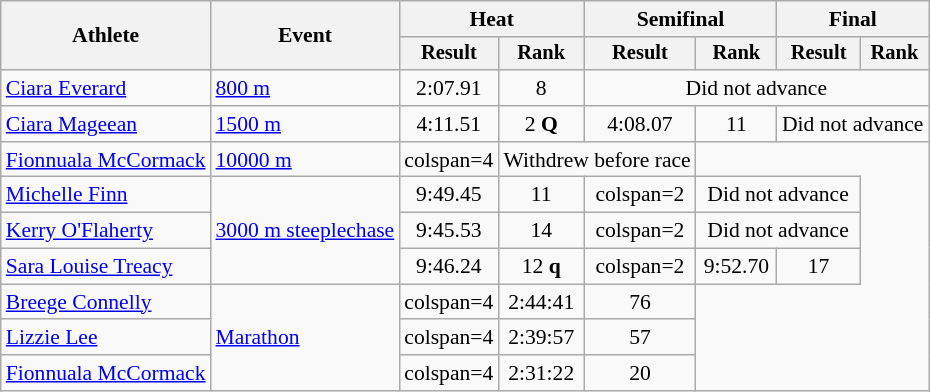<table class="wikitable" style="font-size:90%">
<tr>
<th rowspan="2">Athlete</th>
<th rowspan="2">Event</th>
<th colspan="2">Heat</th>
<th colspan="2">Semifinal</th>
<th colspan="2">Final</th>
</tr>
<tr style="font-size:95%">
<th>Result</th>
<th>Rank</th>
<th>Result</th>
<th>Rank</th>
<th>Result</th>
<th>Rank</th>
</tr>
<tr align=center>
<td align=left><a href='#'>Ciara Everard</a></td>
<td align=left><a href='#'>800 m</a></td>
<td>2:07.91</td>
<td>8</td>
<td colspan="4">Did not advance</td>
</tr>
<tr align=center>
<td align=left><a href='#'>Ciara Mageean</a></td>
<td align=left><a href='#'>1500 m</a></td>
<td>4:11.51</td>
<td>2 <strong>Q</strong></td>
<td>4:08.07</td>
<td>11</td>
<td colspan=2>Did not advance</td>
</tr>
<tr align=center>
<td align=left><a href='#'>Fionnuala McCormack</a></td>
<td align=left><a href='#'>10000 m</a></td>
<td>colspan=4 </td>
<td colspan=2>Withdrew before race</td>
</tr>
<tr align=center>
<td align=left><a href='#'>Michelle Finn</a></td>
<td align=left rowspan=3><a href='#'>3000 m steeplechase</a></td>
<td>9:49.45</td>
<td>11</td>
<td>colspan=2 </td>
<td colspan=2>Did not advance</td>
</tr>
<tr align=center>
<td align=left><a href='#'>Kerry O'Flaherty</a></td>
<td>9:45.53</td>
<td>14</td>
<td>colspan=2 </td>
<td colspan=2>Did not advance</td>
</tr>
<tr align=center>
<td align=left><a href='#'>Sara Louise Treacy</a></td>
<td>9:46.24</td>
<td>12 <strong>q</strong></td>
<td>colspan=2 </td>
<td>9:52.70</td>
<td>17</td>
</tr>
<tr align=center>
<td align=left><a href='#'>Breege Connelly</a></td>
<td align=left rowspan=3><a href='#'>Marathon</a></td>
<td>colspan=4 </td>
<td>2:44:41</td>
<td>76</td>
</tr>
<tr align=center>
<td align=left><a href='#'>Lizzie Lee</a></td>
<td>colspan=4 </td>
<td>2:39:57</td>
<td>57</td>
</tr>
<tr align=center>
<td align=left><a href='#'>Fionnuala McCormack</a></td>
<td>colspan=4 </td>
<td>2:31:22</td>
<td>20</td>
</tr>
</table>
